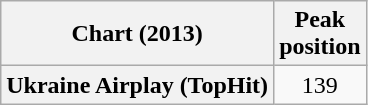<table class="wikitable plainrowheaders" style="text-align:center">
<tr>
<th scope="col">Chart (2013)</th>
<th scope="col">Peak<br>position</th>
</tr>
<tr>
<th scope="row">Ukraine Airplay (TopHit)</th>
<td>139</td>
</tr>
</table>
